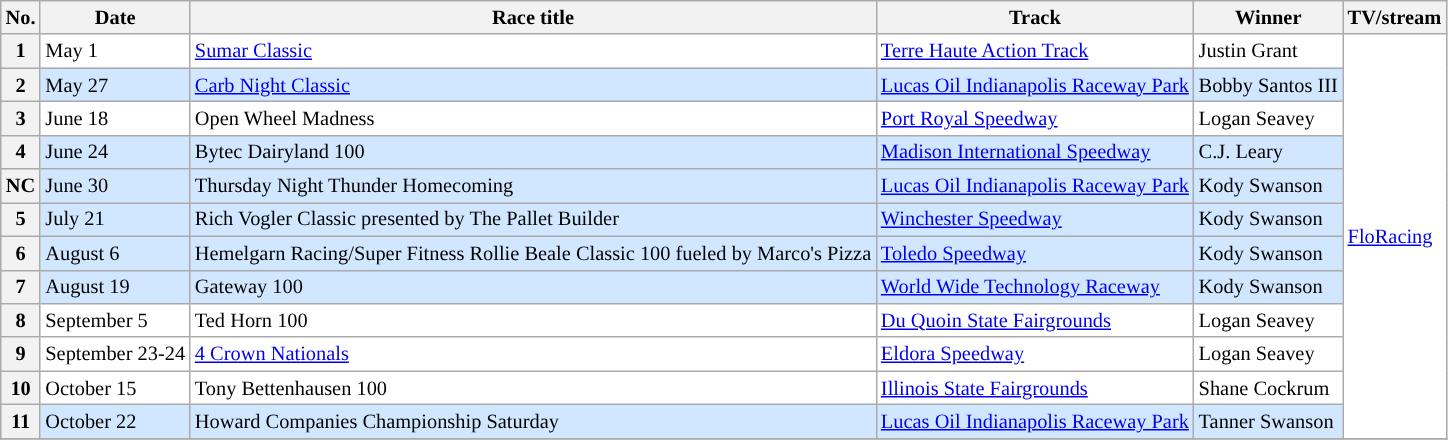<table class="wikitable" style="font-size:85%;">
<tr>
<th>No.</th>
<th>Date</th>
<th>Race title</th>
<th>Track</th>
<th>Winner</th>
<th>TV/stream</th>
</tr>
<tr style="background:white;">
<th>1</th>
<td>May 1</td>
<td><a href='#'>Sumar Classic</a></td>
<td><a href='#'>Terre Haute Action Track</a></td>
<td>Justin Grant</td>
<td rowspan=12><a href='#'>FloRacing</a></td>
</tr>
<tr style="background:#D0E7FF">
<th>2</th>
<td>May 27</td>
<td><a href='#'>Carb Night Classic</a></td>
<td><a href='#'>Lucas Oil Indianapolis Raceway Park</a></td>
<td>Bobby Santos III</td>
</tr>
<tr style="background:white;">
<th>3</th>
<td>June 18</td>
<td>Open Wheel Madness</td>
<td><a href='#'>Port Royal Speedway</a></td>
<td>Logan Seavey</td>
</tr>
<tr style="background:#D0E7FF">
<th>4</th>
<td>June 24</td>
<td>Bytec Dairyland 100</td>
<td><a href='#'>Madison International Speedway</a></td>
<td>C.J. Leary</td>
</tr>
<tr style="background:#D0E7FF">
<th>NC</th>
<td>June 30</td>
<td>Thursday Night Thunder Homecoming</td>
<td><a href='#'>Lucas Oil Indianapolis Raceway Park</a></td>
<td>Kody Swanson</td>
</tr>
<tr style="background:#D0E7FF">
<th>5</th>
<td>July 21</td>
<td>Rich Vogler Classic presented by The Pallet Builder</td>
<td><a href='#'>Winchester Speedway</a></td>
<td>Kody Swanson</td>
</tr>
<tr style="background:#D0E7FF">
<th>6</th>
<td>August 6</td>
<td>Hemelgarn Racing/Super Fitness Rollie Beale Classic 100 fueled by Marco's Pizza</td>
<td><a href='#'>Toledo Speedway</a></td>
<td>Kody Swanson</td>
</tr>
<tr style="background:#D0E7FF">
<th>7</th>
<td>August 19</td>
<td>Gateway 100</td>
<td><a href='#'>World Wide Technology Raceway</a></td>
<td>Kody Swanson</td>
</tr>
<tr style="background:white;">
<th>8</th>
<td>September 5</td>
<td>Ted Horn 100</td>
<td><a href='#'>Du Quoin State Fairgrounds</a></td>
<td>Logan Seavey</td>
</tr>
<tr style="background:white;">
<th>9</th>
<td>September 23-24</td>
<td><a href='#'>4 Crown Nationals</a></td>
<td><a href='#'>Eldora Speedway</a></td>
<td>Logan Seavey</td>
</tr>
<tr style="background:white;">
<th>10</th>
<td>October 15</td>
<td>Tony Bettenhausen 100</td>
<td><a href='#'>Illinois State Fairgrounds</a></td>
<td>Shane Cockrum</td>
</tr>
<tr style="background:#D0E7FF">
<th>11</th>
<td>October 22</td>
<td>Howard Companies Championship Saturday</td>
<td><a href='#'>Lucas Oil Indianapolis Raceway Park</a></td>
<td>Tanner Swanson</td>
</tr>
<tr>
</tr>
</table>
